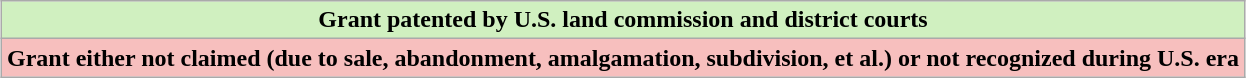<table class="wikitable sortable" border="1" style="margin: 1em auto 1em auto;">
<tr valign="top">
<th style="background:#d0f0c0;">Grant patented by U.S. land commission and district courts</th>
</tr>
<tr valign="top">
<th style="background:#f7bfbe;">Grant either not claimed (due to sale, abandonment, amalgamation, subdivision, et al.) or not recognized during U.S. era</th>
</tr>
</table>
